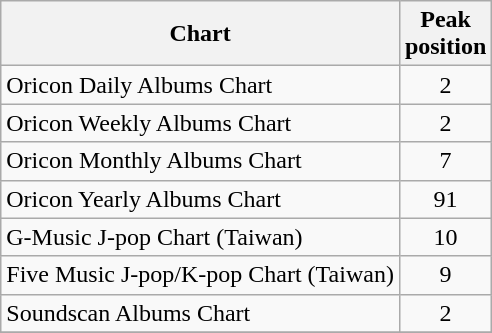<table class="wikitable sortable">
<tr>
<th align="center">Chart</th>
<th align="center">Peak<br> position</th>
</tr>
<tr>
<td align="left">Oricon Daily Albums Chart</td>
<td align="center">2</td>
</tr>
<tr>
<td align="left">Oricon Weekly Albums Chart</td>
<td align="center">2</td>
</tr>
<tr>
<td align="left">Oricon Monthly Albums Chart</td>
<td align="center">7</td>
</tr>
<tr>
<td align="left">Oricon Yearly Albums Chart</td>
<td align="center">91</td>
</tr>
<tr>
<td align="left">G-Music J-pop Chart (Taiwan)</td>
<td align="center">10</td>
</tr>
<tr>
<td align="left">Five Music J-pop/K-pop Chart (Taiwan)</td>
<td align="center">9</td>
</tr>
<tr>
<td align="left">Soundscan Albums Chart</td>
<td align="center">2</td>
</tr>
<tr>
</tr>
</table>
